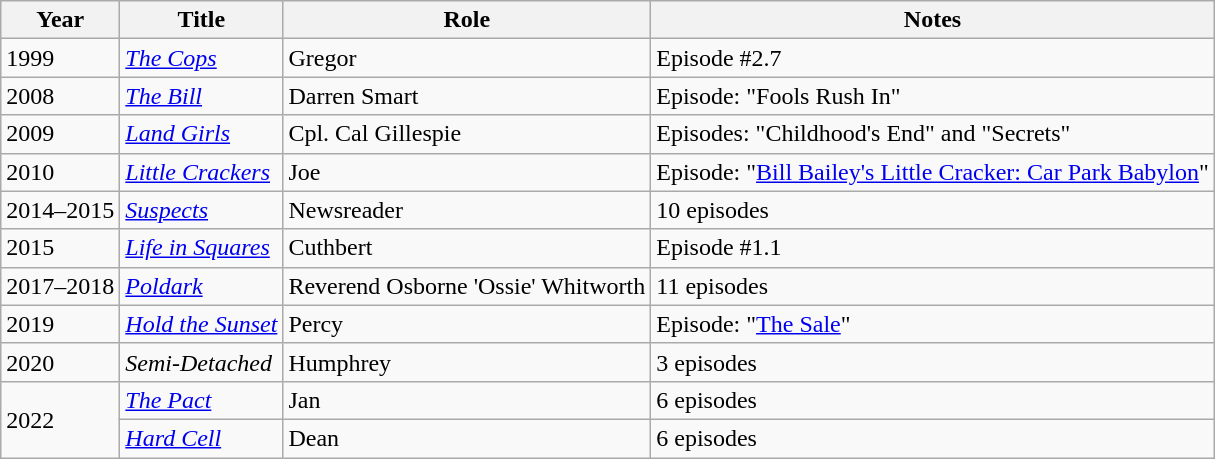<table class="wikitable sortable">
<tr>
<th>Year</th>
<th>Title</th>
<th>Role</th>
<th class="unsortable">Notes</th>
</tr>
<tr>
<td>1999</td>
<td><em><a href='#'>The Cops</a></em></td>
<td>Gregor</td>
<td>Episode #2.7</td>
</tr>
<tr>
<td>2008</td>
<td><em><a href='#'>The Bill</a></em></td>
<td>Darren Smart</td>
<td>Episode: "Fools Rush In"</td>
</tr>
<tr>
<td>2009</td>
<td><em><a href='#'>Land Girls</a></em></td>
<td>Cpl. Cal Gillespie</td>
<td>Episodes: "Childhood's End" and "Secrets"</td>
</tr>
<tr>
<td>2010</td>
<td><em><a href='#'>Little Crackers</a></em></td>
<td>Joe</td>
<td>Episode: "<a href='#'>Bill Bailey's Little Cracker: Car Park Babylon</a>"</td>
</tr>
<tr>
<td>2014–2015</td>
<td><em><a href='#'>Suspects</a></em></td>
<td>Newsreader</td>
<td>10 episodes</td>
</tr>
<tr>
<td>2015</td>
<td><em><a href='#'>Life in Squares</a></em></td>
<td>Cuthbert</td>
<td>Episode #1.1</td>
</tr>
<tr>
<td>2017–2018</td>
<td><em><a href='#'>Poldark</a></em></td>
<td>Reverend Osborne 'Ossie' Whitworth</td>
<td>11 episodes</td>
</tr>
<tr>
<td>2019</td>
<td><em><a href='#'>Hold the Sunset</a></em></td>
<td>Percy</td>
<td>Episode: "<a href='#'>The Sale</a>"</td>
</tr>
<tr>
<td>2020</td>
<td><em>Semi-Detached</em></td>
<td>Humphrey</td>
<td>3 episodes</td>
</tr>
<tr>
<td rowspan="2">2022</td>
<td><em><a href='#'>The Pact</a></em></td>
<td>Jan</td>
<td>6 episodes</td>
</tr>
<tr>
<td><em><a href='#'>Hard Cell</a></em></td>
<td>Dean</td>
<td>6 episodes</td>
</tr>
</table>
